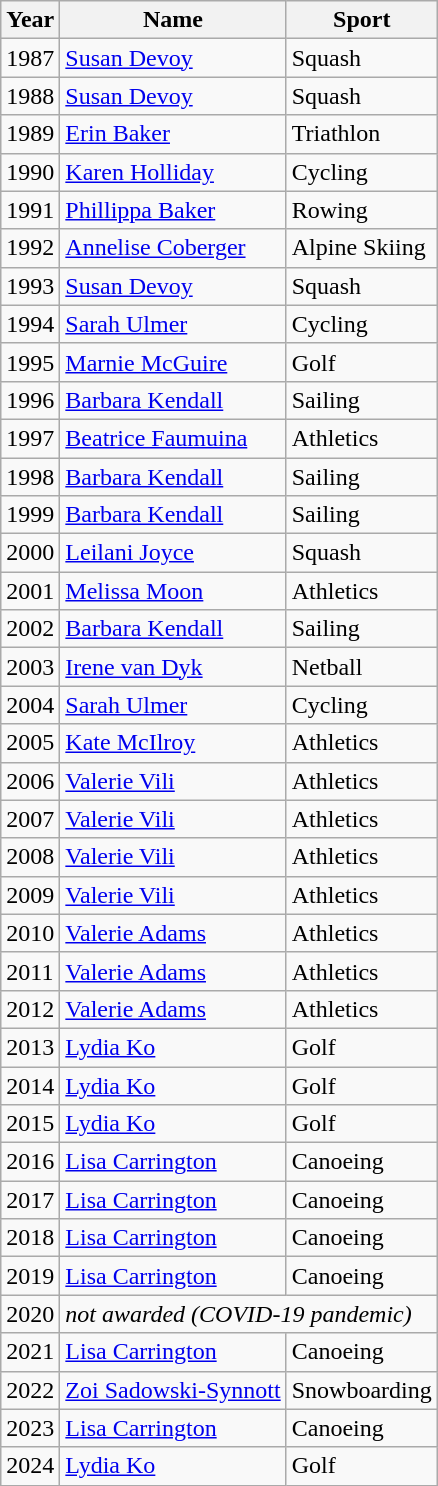<table class="wikitable">
<tr>
<th>Year</th>
<th>Name</th>
<th>Sport</th>
</tr>
<tr>
<td>1987</td>
<td><a href='#'>Susan Devoy</a></td>
<td>Squash</td>
</tr>
<tr>
<td>1988</td>
<td><a href='#'>Susan Devoy</a></td>
<td>Squash</td>
</tr>
<tr>
<td>1989</td>
<td><a href='#'>Erin Baker</a></td>
<td>Triathlon</td>
</tr>
<tr>
<td>1990</td>
<td><a href='#'>Karen Holliday</a></td>
<td>Cycling</td>
</tr>
<tr>
<td>1991</td>
<td><a href='#'>Phillippa Baker</a></td>
<td>Rowing</td>
</tr>
<tr>
<td>1992</td>
<td><a href='#'>Annelise Coberger</a></td>
<td>Alpine Skiing</td>
</tr>
<tr>
<td>1993</td>
<td><a href='#'>Susan Devoy</a></td>
<td>Squash</td>
</tr>
<tr>
<td>1994</td>
<td><a href='#'>Sarah Ulmer</a></td>
<td>Cycling</td>
</tr>
<tr>
<td>1995</td>
<td><a href='#'>Marnie McGuire</a></td>
<td>Golf</td>
</tr>
<tr>
<td>1996</td>
<td><a href='#'>Barbara Kendall</a></td>
<td>Sailing</td>
</tr>
<tr>
<td>1997</td>
<td><a href='#'>Beatrice Faumuina</a></td>
<td>Athletics</td>
</tr>
<tr>
<td>1998</td>
<td><a href='#'>Barbara Kendall</a></td>
<td>Sailing</td>
</tr>
<tr>
<td>1999</td>
<td><a href='#'>Barbara Kendall</a></td>
<td>Sailing</td>
</tr>
<tr>
<td>2000</td>
<td><a href='#'>Leilani Joyce</a></td>
<td>Squash</td>
</tr>
<tr>
<td>2001</td>
<td><a href='#'>Melissa Moon</a></td>
<td>Athletics</td>
</tr>
<tr>
<td>2002</td>
<td><a href='#'>Barbara Kendall</a></td>
<td>Sailing</td>
</tr>
<tr>
<td>2003</td>
<td><a href='#'>Irene van Dyk</a></td>
<td>Netball</td>
</tr>
<tr>
<td>2004</td>
<td><a href='#'>Sarah Ulmer</a></td>
<td>Cycling</td>
</tr>
<tr>
<td>2005</td>
<td><a href='#'>Kate McIlroy</a></td>
<td>Athletics</td>
</tr>
<tr>
<td>2006</td>
<td><a href='#'>Valerie Vili</a></td>
<td>Athletics</td>
</tr>
<tr>
<td>2007</td>
<td><a href='#'>Valerie Vili</a></td>
<td>Athletics</td>
</tr>
<tr>
<td>2008</td>
<td><a href='#'>Valerie Vili</a></td>
<td>Athletics</td>
</tr>
<tr>
<td>2009</td>
<td><a href='#'>Valerie Vili</a></td>
<td>Athletics</td>
</tr>
<tr>
<td>2010</td>
<td><a href='#'>Valerie Adams</a></td>
<td>Athletics</td>
</tr>
<tr>
<td>2011</td>
<td><a href='#'>Valerie Adams</a></td>
<td>Athletics</td>
</tr>
<tr>
<td>2012</td>
<td><a href='#'>Valerie Adams</a></td>
<td>Athletics</td>
</tr>
<tr>
<td>2013</td>
<td><a href='#'>Lydia Ko</a></td>
<td>Golf</td>
</tr>
<tr>
<td>2014</td>
<td><a href='#'>Lydia Ko</a></td>
<td>Golf</td>
</tr>
<tr>
<td>2015</td>
<td><a href='#'>Lydia Ko</a></td>
<td>Golf</td>
</tr>
<tr>
<td>2016</td>
<td><a href='#'>Lisa Carrington</a></td>
<td>Canoeing</td>
</tr>
<tr>
<td>2017</td>
<td><a href='#'>Lisa Carrington</a></td>
<td>Canoeing</td>
</tr>
<tr>
<td>2018</td>
<td><a href='#'>Lisa Carrington</a></td>
<td>Canoeing</td>
</tr>
<tr>
<td>2019</td>
<td><a href='#'>Lisa Carrington</a></td>
<td>Canoeing</td>
</tr>
<tr>
<td>2020</td>
<td colspan="2"><em>not awarded (COVID-19 pandemic)</em></td>
</tr>
<tr>
<td>2021</td>
<td><a href='#'>Lisa Carrington</a></td>
<td>Canoeing</td>
</tr>
<tr>
<td>2022</td>
<td><a href='#'>Zoi Sadowski-Synnott</a></td>
<td>Snowboarding</td>
</tr>
<tr>
<td>2023</td>
<td><a href='#'>Lisa Carrington</a></td>
<td>Canoeing</td>
</tr>
<tr>
<td>2024</td>
<td><a href='#'>Lydia Ko</a></td>
<td>Golf</td>
</tr>
</table>
